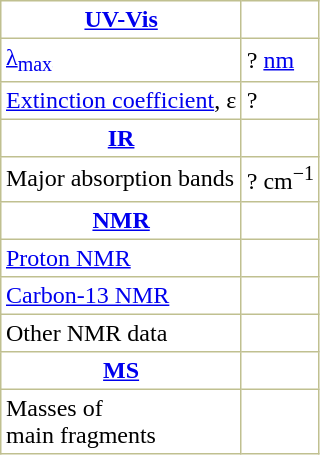<table border="1" cellspacing="0" cellpadding="3" style="margin:0 0 0 0.5em; background:#fff; border-collapse:collapse; border-color:#c0c090;">
<tr>
<th><a href='#'>UV-Vis</a></th>
</tr>
<tr>
<td><a href='#'>λ<sub>max</sub></a></td>
<td>? <a href='#'>nm</a></td>
</tr>
<tr>
<td><a href='#'>Extinction coefficient</a>, ε</td>
<td>?</td>
</tr>
<tr>
<th><a href='#'>IR</a></th>
</tr>
<tr>
<td>Major absorption bands</td>
<td>? cm<sup>−1</sup></td>
</tr>
<tr>
<th><a href='#'>NMR</a></th>
</tr>
<tr>
<td><a href='#'>Proton NMR</a> </td>
<td> </td>
</tr>
<tr>
<td><a href='#'>Carbon-13 NMR</a> </td>
<td> </td>
</tr>
<tr>
<td>Other NMR data </td>
<td> </td>
</tr>
<tr>
<th><a href='#'>MS</a></th>
</tr>
<tr>
<td>Masses of <br>main fragments</td>
<td>  </td>
</tr>
</table>
